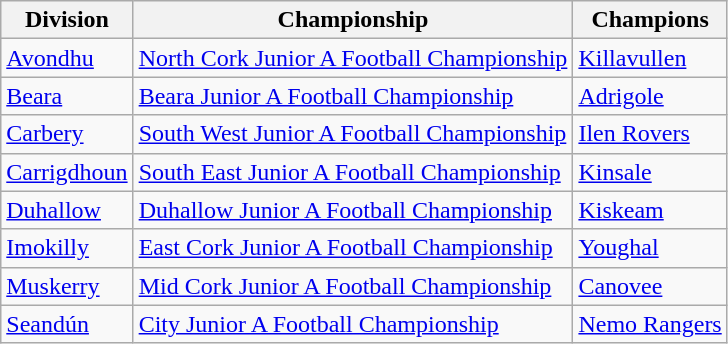<table class="wikitable">
<tr>
<th>Division</th>
<th>Championship</th>
<th>Champions</th>
</tr>
<tr>
<td><a href='#'>Avondhu</a></td>
<td><a href='#'>North Cork Junior A Football Championship</a></td>
<td><a href='#'>Killavullen</a></td>
</tr>
<tr>
<td><a href='#'>Beara</a></td>
<td><a href='#'>Beara Junior A Football Championship</a></td>
<td><a href='#'>Adrigole</a></td>
</tr>
<tr>
<td><a href='#'>Carbery</a></td>
<td><a href='#'>South West Junior A Football Championship</a></td>
<td><a href='#'>Ilen Rovers</a></td>
</tr>
<tr>
<td><a href='#'>Carrigdhoun</a></td>
<td><a href='#'>South East Junior A Football Championship</a></td>
<td><a href='#'>Kinsale</a></td>
</tr>
<tr>
<td><a href='#'>Duhallow</a></td>
<td><a href='#'>Duhallow Junior A Football Championship</a></td>
<td><a href='#'>Kiskeam</a></td>
</tr>
<tr>
<td><a href='#'>Imokilly</a></td>
<td><a href='#'>East Cork Junior A Football Championship</a></td>
<td><a href='#'>Youghal</a></td>
</tr>
<tr>
<td><a href='#'>Muskerry</a></td>
<td><a href='#'>Mid Cork Junior A Football Championship</a></td>
<td><a href='#'>Canovee</a></td>
</tr>
<tr>
<td><a href='#'>Seandún</a></td>
<td><a href='#'>City Junior A Football Championship</a></td>
<td><a href='#'>Nemo Rangers</a></td>
</tr>
</table>
